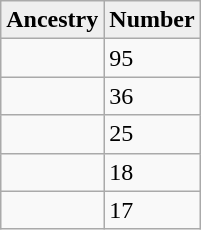<table style="float: center;" class="wikitable">
<tr>
<th style="background:#efefef;">Ancestry</th>
<th style="background:#efefef;">Number</th>
</tr>
<tr>
<td></td>
<td>95</td>
</tr>
<tr>
<td></td>
<td>36</td>
</tr>
<tr>
<td></td>
<td>25</td>
</tr>
<tr>
<td></td>
<td>18</td>
</tr>
<tr>
<td></td>
<td>17</td>
</tr>
</table>
